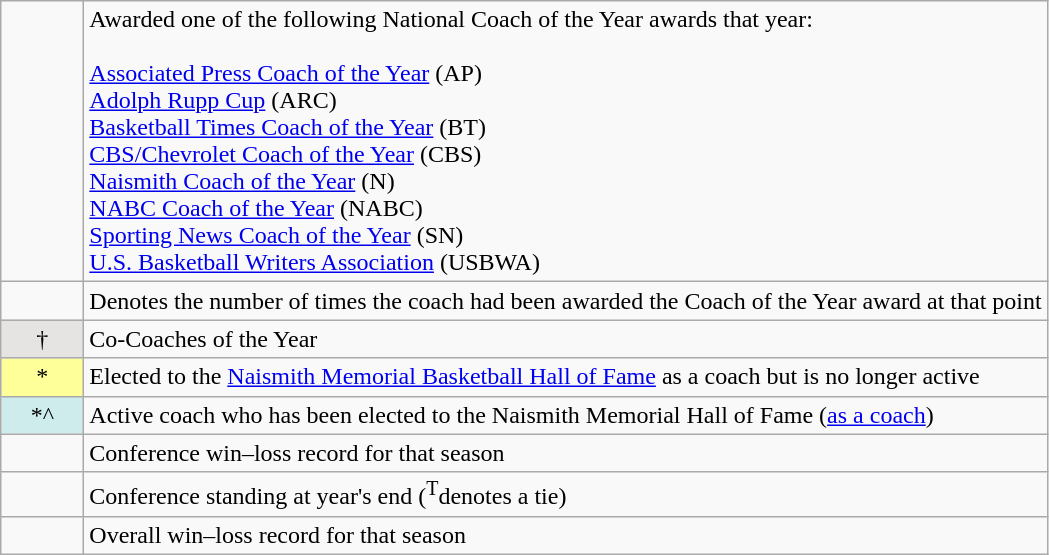<table class="wikitable">
<tr>
<td></td>
<td>Awarded one of the following National Coach of the Year awards that year:<br><br><a href='#'>Associated Press Coach of the Year</a> (AP)<br>
<a href='#'>Adolph Rupp Cup</a> (ARC)<br>
<a href='#'>Basketball Times Coach of the Year</a> (BT)<br>
<a href='#'>CBS/Chevrolet Coach of the Year</a> (CBS)<br>
<a href='#'>Naismith Coach of the Year</a> (N)<br>
<a href='#'>NABC Coach of the Year</a> (NABC)<br>
<a href='#'>Sporting News Coach of the Year</a> (SN)<br>
<a href='#'>U.S. Basketball Writers Association</a> (USBWA)</td>
</tr>
<tr>
<td></td>
<td>Denotes the number of times the coach had been awarded the Coach of the Year award at that point</td>
</tr>
<tr>
<td style="background-color:#E5E4E2; text-align:center;">†</td>
<td>Co-Coaches of the Year</td>
</tr>
<tr>
<td style="background-color:#FFFF99; width:3em; text-align:center;">*</td>
<td>Elected to the <a href='#'>Naismith Memorial Basketball Hall of Fame</a> as a coach but is no longer active</td>
</tr>
<tr>
<td style="background-color:#CFECEC; width:3em; text-align:center;">*^</td>
<td>Active coach who has been elected to the Naismith Memorial Hall of Fame (<a href='#'>as a coach</a>)</td>
</tr>
<tr>
<td></td>
<td>Conference win–loss record for that season</td>
</tr>
<tr>
<td></td>
<td>Conference standing at year's end (<sup>T</sup>denotes a tie)</td>
</tr>
<tr>
<td></td>
<td>Overall win–loss record for that season</td>
</tr>
</table>
